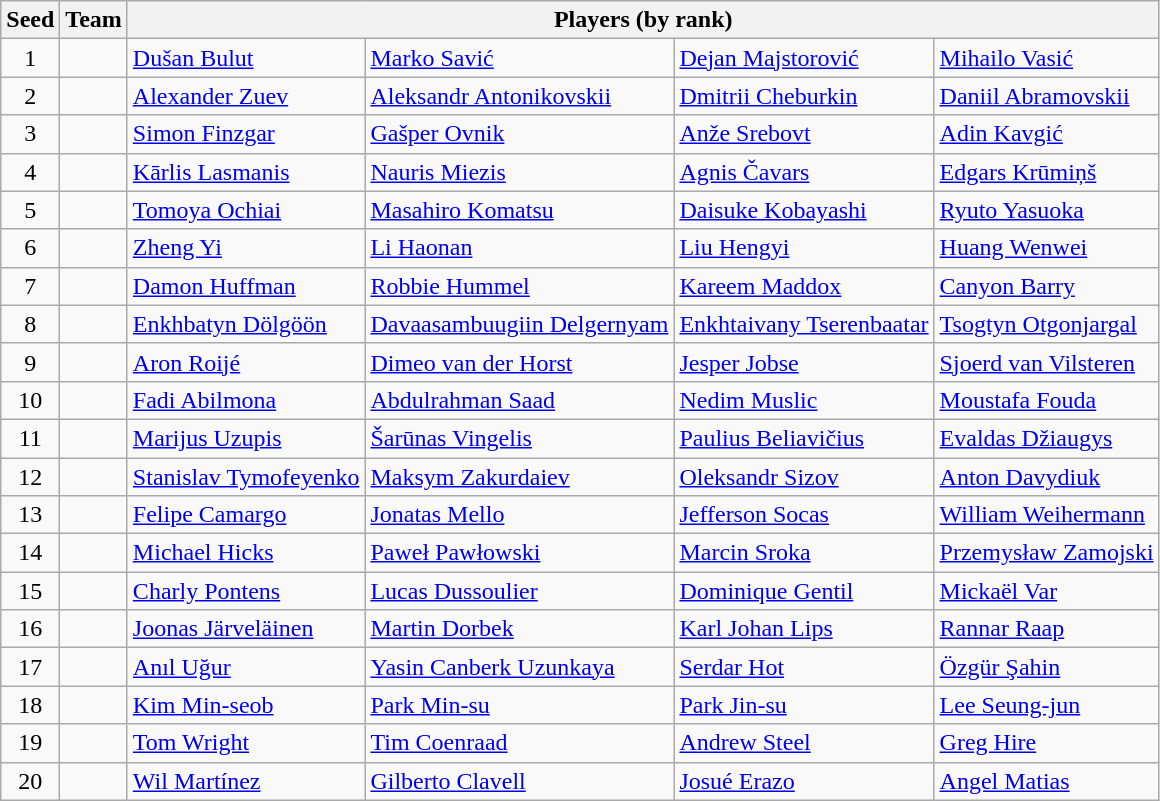<table class="wikitable sortable">
<tr>
<th>Seed</th>
<th>Team</th>
<th width=220px colspan=4>Players (by rank)</th>
</tr>
<tr>
<td align=center>1</td>
<td></td>
<td><a href='#'>Dušan Bulut</a></td>
<td><a href='#'>Marko Savić</a></td>
<td><a href='#'>Dejan Majstorović</a></td>
<td><a href='#'>Mihailo Vasić</a></td>
</tr>
<tr>
<td align=center>2</td>
<td></td>
<td><a href='#'>Alexander Zuev</a></td>
<td><a href='#'>Aleksandr Antonikovskii</a></td>
<td><a href='#'>Dmitrii Cheburkin</a></td>
<td><a href='#'>Daniil Abramovskii</a></td>
</tr>
<tr>
<td align=center>3</td>
<td></td>
<td><a href='#'>Simon Finzgar</a></td>
<td><a href='#'>Gašper Ovnik</a></td>
<td><a href='#'>Anže Srebovt</a></td>
<td><a href='#'>Adin Kavgić</a></td>
</tr>
<tr>
<td align=center>4</td>
<td></td>
<td><a href='#'>Kārlis Lasmanis</a></td>
<td><a href='#'>Nauris Miezis</a></td>
<td><a href='#'>Agnis Čavars</a></td>
<td><a href='#'>Edgars Krūmiņš</a></td>
</tr>
<tr>
<td align=center>5</td>
<td></td>
<td><a href='#'>Tomoya Ochiai</a></td>
<td><a href='#'>Masahiro Komatsu</a></td>
<td><a href='#'>Daisuke Kobayashi</a></td>
<td><a href='#'>Ryuto Yasuoka</a></td>
</tr>
<tr>
<td align=center>6</td>
<td></td>
<td><a href='#'>Zheng Yi</a></td>
<td><a href='#'>Li Haonan</a></td>
<td><a href='#'>Liu Hengyi</a></td>
<td><a href='#'>Huang Wenwei</a></td>
</tr>
<tr>
<td align=center>7</td>
<td></td>
<td><a href='#'>Damon Huffman</a></td>
<td><a href='#'>Robbie Hummel</a></td>
<td><a href='#'>Kareem Maddox</a></td>
<td><a href='#'>Canyon Barry</a></td>
</tr>
<tr>
<td align=center>8</td>
<td></td>
<td><a href='#'>Enkhbatyn Dölgöön</a></td>
<td><a href='#'>Davaasambuugiin Delgernyam</a></td>
<td><a href='#'>Enkhtaivany Tserenbaatar</a></td>
<td><a href='#'>Tsogtyn Otgonjargal</a></td>
</tr>
<tr>
<td align=center>9</td>
<td></td>
<td><a href='#'>Aron Roijé</a></td>
<td><a href='#'>Dimeo van der Horst</a></td>
<td><a href='#'>Jesper Jobse</a></td>
<td><a href='#'>Sjoerd van Vilsteren</a></td>
</tr>
<tr>
<td align=center>10</td>
<td></td>
<td><a href='#'>Fadi Abilmona</a></td>
<td><a href='#'>Abdulrahman Saad</a></td>
<td><a href='#'>Nedim Muslic</a></td>
<td><a href='#'>Moustafa Fouda</a></td>
</tr>
<tr>
<td align=center>11</td>
<td></td>
<td><a href='#'>Marijus Uzupis</a></td>
<td><a href='#'>Šarūnas Vingelis</a></td>
<td><a href='#'>Paulius Beliavičius</a></td>
<td><a href='#'>Evaldas Džiaugys</a></td>
</tr>
<tr>
<td align=center>12</td>
<td></td>
<td><a href='#'>Stanislav Tymofeyenko</a></td>
<td><a href='#'>Maksym Zakurdaiev</a></td>
<td><a href='#'>Oleksandr Sizov</a></td>
<td><a href='#'>Anton Davydiuk</a></td>
</tr>
<tr>
<td align=center>13</td>
<td></td>
<td><a href='#'>Felipe Camargo</a></td>
<td><a href='#'>Jonatas Mello</a></td>
<td><a href='#'>Jefferson Socas</a></td>
<td><a href='#'>William Weihermann</a></td>
</tr>
<tr>
<td align=center>14</td>
<td></td>
<td><a href='#'>Michael Hicks</a></td>
<td><a href='#'>Paweł Pawłowski</a></td>
<td><a href='#'>Marcin Sroka</a></td>
<td><a href='#'>Przemysław Zamojski</a></td>
</tr>
<tr>
<td align=center>15</td>
<td></td>
<td><a href='#'>Charly Pontens</a></td>
<td><a href='#'>Lucas Dussoulier</a></td>
<td><a href='#'>Dominique Gentil</a></td>
<td><a href='#'>Mickaël Var</a></td>
</tr>
<tr>
<td align=center>16</td>
<td></td>
<td><a href='#'>Joonas Järveläinen</a></td>
<td><a href='#'>Martin Dorbek</a></td>
<td><a href='#'>Karl Johan Lips</a></td>
<td><a href='#'>Rannar Raap</a></td>
</tr>
<tr>
<td align=center>17</td>
<td></td>
<td><a href='#'>Anıl Uğur</a></td>
<td><a href='#'>Yasin Canberk Uzunkaya</a></td>
<td><a href='#'>Serdar Hot</a></td>
<td><a href='#'>Özgür Şahin</a></td>
</tr>
<tr>
<td align=center>18</td>
<td></td>
<td><a href='#'>Kim Min-seob</a></td>
<td><a href='#'>Park Min-su</a></td>
<td><a href='#'>Park Jin-su</a></td>
<td><a href='#'>Lee Seung-jun</a></td>
</tr>
<tr>
<td align=center>19</td>
<td></td>
<td><a href='#'>Tom Wright</a></td>
<td><a href='#'>Tim Coenraad</a></td>
<td><a href='#'>Andrew Steel</a></td>
<td><a href='#'>Greg Hire</a></td>
</tr>
<tr>
<td align=center>20</td>
<td></td>
<td><a href='#'>Wil Martínez</a></td>
<td><a href='#'>Gilberto Clavell</a></td>
<td><a href='#'>Josué Erazo</a></td>
<td><a href='#'>Angel Matias</a></td>
</tr>
</table>
